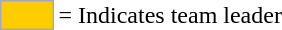<table>
<tr>
<td style="background:#fc0; border:1px solid #aaa; width:2em;"></td>
<td>= Indicates team leader</td>
</tr>
</table>
